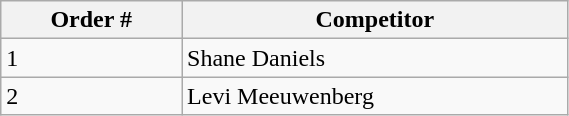<table class="wikitable" style="width:30%;">
<tr>
<th>Order #</th>
<th>Competitor</th>
</tr>
<tr>
<td>1</td>
<td>Shane Daniels</td>
</tr>
<tr>
<td>2</td>
<td>Levi Meeuwenberg</td>
</tr>
</table>
